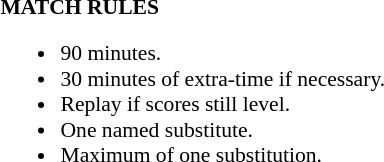<table width=100% style="font-size: 90%">
<tr>
<td width=50% valign=top><br><strong>MATCH RULES</strong><ul><li>90 minutes.</li><li>30 minutes of extra-time if necessary.</li><li>Replay if scores still level.</li><li>One named substitute.</li><li>Maximum of one substitution.</li></ul></td>
</tr>
</table>
